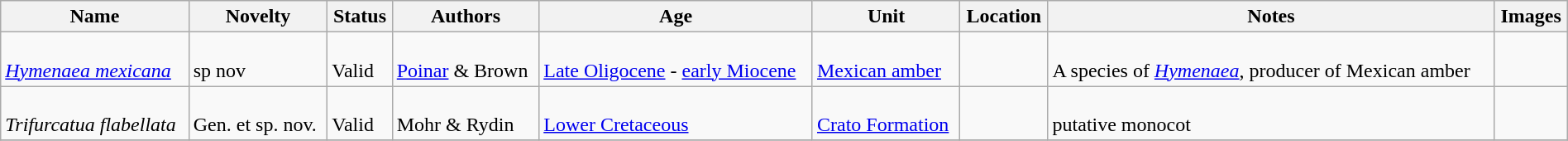<table class="wikitable sortable" align="center" width="100%">
<tr>
<th>Name</th>
<th>Novelty</th>
<th>Status</th>
<th>Authors</th>
<th>Age</th>
<th>Unit</th>
<th>Location</th>
<th>Notes</th>
<th>Images</th>
</tr>
<tr>
<td><br><em><a href='#'>Hymenaea mexicana</a></em></td>
<td><br>sp nov</td>
<td><br>Valid</td>
<td><br><a href='#'>Poinar</a> & Brown</td>
<td><br><a href='#'>Late Oligocene</a> - <a href='#'>early Miocene</a></td>
<td><br><a href='#'>Mexican amber</a></td>
<td><br></td>
<td><br>A species of <em><a href='#'>Hymenaea</a></em>, producer of Mexican amber</td>
<td></td>
</tr>
<tr>
<td><br><em>Trifurcatua flabellata</em></td>
<td><br>Gen. et sp. nov.</td>
<td><br>Valid</td>
<td><br>Mohr & Rydin</td>
<td><br><a href='#'>Lower Cretaceous</a></td>
<td><br><a href='#'>Crato Formation</a></td>
<td><br></td>
<td><br>putative monocot</td>
<td></td>
</tr>
<tr>
</tr>
</table>
